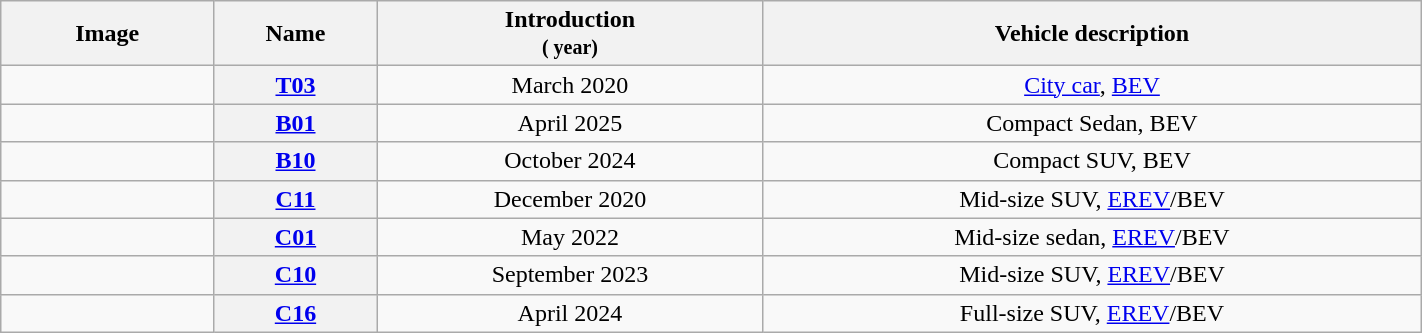<table class="wikitable sortable" style="text-align: center; width: 75%">
<tr>
<th class="unsortable" width="15%">Image</th>
<th>Name</th>
<th>Introduction<br><small>( year)</small></th>
<th>Vehicle description</th>
</tr>
<tr>
<td></td>
<th><a href='#'>T03</a></th>
<td>March 2020</td>
<td><a href='#'>City car</a>, <a href='#'>BEV</a></td>
</tr>
<tr>
<td></td>
<th><a href='#'>B01</a></th>
<td>April 2025</td>
<td>Compact Sedan, BEV</td>
</tr>
<tr>
<td></td>
<th><a href='#'>B10</a></th>
<td>October 2024</td>
<td>Compact SUV, BEV</td>
</tr>
<tr>
<td></td>
<th><a href='#'>C11</a></th>
<td>December 2020</td>
<td>Mid-size SUV, <a href='#'>EREV</a>/BEV</td>
</tr>
<tr>
<td></td>
<th><a href='#'>C01</a></th>
<td>May 2022</td>
<td>Mid-size sedan, <a href='#'>EREV</a>/BEV</td>
</tr>
<tr>
<td></td>
<th><a href='#'>C10</a></th>
<td>September 2023</td>
<td>Mid-size SUV, <a href='#'>EREV</a>/BEV</td>
</tr>
<tr>
<td></td>
<th><a href='#'>C16</a></th>
<td>April 2024</td>
<td>Full-size SUV, <a href='#'>EREV</a>/BEV</td>
</tr>
</table>
